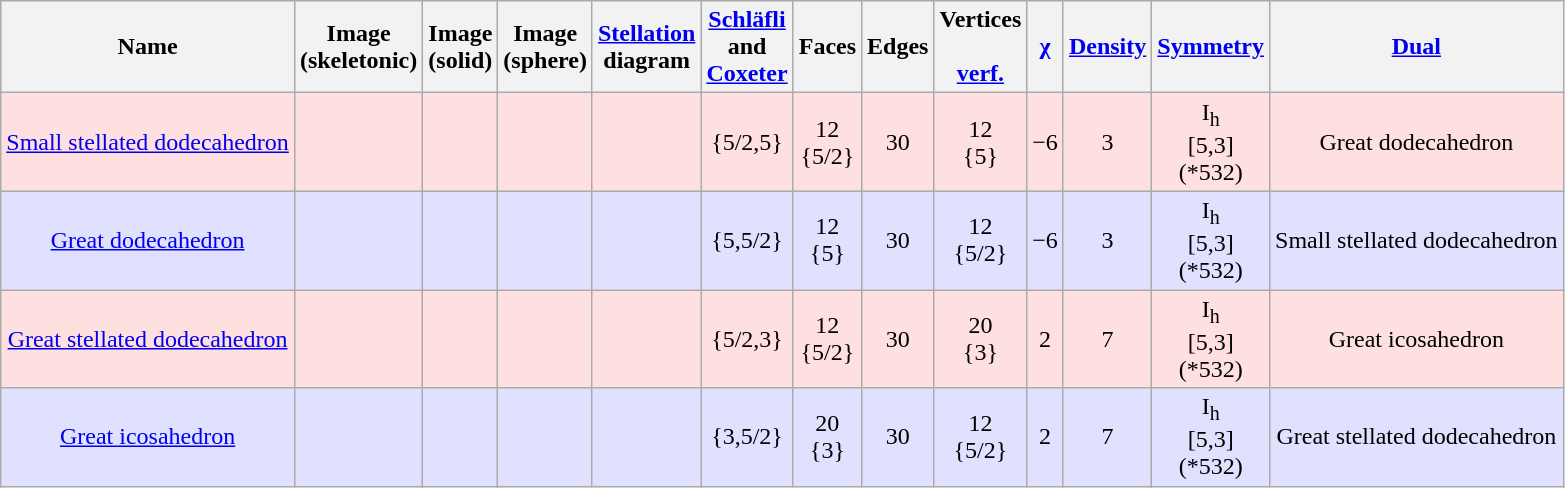<table class="wikitable">
<tr>
<th>Name</th>
<th>Image<br>(skeletonic)</th>
<th>Image<br>(solid)</th>
<th>Image<br>(sphere)</th>
<th><a href='#'>Stellation</a><br>diagram</th>
<th><a href='#'>Schläfli</a><br> and<br><a href='#'>Coxeter</a></th>
<th>Faces<br></th>
<th>Edges</th>
<th>Vertices<br><br><a href='#'>verf.</a></th>
<th><a href='#'>χ</a></th>
<th><a href='#'>Density</a></th>
<th><a href='#'>Symmetry</a></th>
<th><a href='#'>Dual</a></th>
</tr>
<tr BGCOLOR="#ffe0e0" align=center>
<td><a href='#'>Small stellated dodecahedron</a></td>
<td></td>
<td></td>
<td></td>
<td></td>
<td>{5/2,5}<br></td>
<td>12<br>{5/2}<br></td>
<td>30</td>
<td>12<br>{5}<br></td>
<td>−6</td>
<td>3</td>
<td>I<sub>h</sub><br>[5,3]<br>(*532)</td>
<td>Great dodecahedron</td>
</tr>
<tr BGCOLOR="#e0e0ff" align=center>
<td><a href='#'>Great dodecahedron</a></td>
<td></td>
<td></td>
<td></td>
<td></td>
<td>{5,5/2}<br></td>
<td>12<br>{5}<br></td>
<td>30</td>
<td>12<br>{5/2}<br></td>
<td>−6</td>
<td>3</td>
<td>I<sub>h</sub><br>[5,3]<br>(*532)</td>
<td>Small stellated dodecahedron</td>
</tr>
<tr BGCOLOR="#ffe0e0" align=center>
<td><a href='#'>Great stellated dodecahedron</a></td>
<td></td>
<td></td>
<td></td>
<td></td>
<td>{5/2,3}<br></td>
<td>12<br>{5/2}<br></td>
<td>30</td>
<td>20<br>{3}<br></td>
<td>2</td>
<td>7</td>
<td>I<sub>h</sub><br>[5,3]<br>(*532)</td>
<td>Great icosahedron</td>
</tr>
<tr BGCOLOR="#e0e0ff" align=center>
<td><a href='#'>Great icosahedron</a></td>
<td></td>
<td></td>
<td></td>
<td></td>
<td>{3,5/2}<br></td>
<td>20<br>{3}<br></td>
<td>30</td>
<td>12<br>{5/2}<br></td>
<td>2</td>
<td>7</td>
<td>I<sub>h</sub><br>[5,3]<br>(*532)</td>
<td>Great stellated dodecahedron</td>
</tr>
</table>
